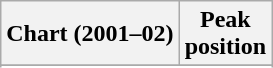<table class="wikitable sortable plainrowheaders">
<tr>
<th scope="col">Chart (2001–02)</th>
<th scope="col">Peak<br>position</th>
</tr>
<tr>
</tr>
<tr>
</tr>
<tr>
</tr>
<tr>
</tr>
<tr>
</tr>
<tr>
</tr>
</table>
